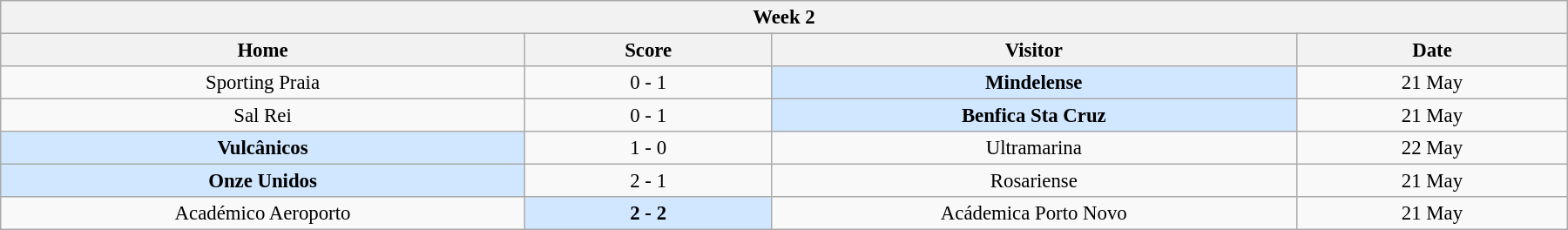<table class="wikitable" style="margin:1em auto; font-size:95%; text-align: center; width: 95%;">
<tr>
<th colspan="12" style="with: 100%;" align=center>Week 2</th>
</tr>
<tr>
<th width="200">Home</th>
<th width="90">Score</th>
<th width="200">Visitor</th>
<th width="100">Date</th>
</tr>
<tr align=center>
<td>Sporting Praia</td>
<td>0 - 1</td>
<td bgcolor=#D0E7FF><strong>Mindelense</strong></td>
<td>21 May</td>
</tr>
<tr align=center>
<td>Sal Rei</td>
<td>0 - 1</td>
<td bgcolor=#D0E7FF><strong>Benfica Sta Cruz</strong></td>
<td>21 May</td>
</tr>
<tr align=center>
<td bgcolor=#D0E7FF><strong>Vulcânicos</strong></td>
<td>1 - 0</td>
<td>Ultramarina</td>
<td>22 May</td>
</tr>
<tr align=center>
<td bgcolor=#D0E7FF><strong>Onze Unidos</strong></td>
<td>2 - 1</td>
<td>Rosariense</td>
<td>21 May</td>
</tr>
<tr align=center>
<td>Académico Aeroporto</td>
<td bgcolor=#D0E7FF><strong>2 - 2</strong></td>
<td>Acádemica Porto Novo</td>
<td>21 May</td>
</tr>
</table>
